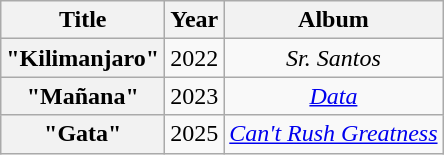<table class="wikitable plainrowheaders" style="text-align:center">
<tr>
<th scope="col">Title</th>
<th scope="col">Year</th>
<th scope="col">Album</th>
</tr>
<tr>
<th scope="row">"Kilimanjaro"<br></th>
<td>2022</td>
<td><em>Sr. Santos</em></td>
</tr>
<tr>
<th scope="row">"Mañana"<br></th>
<td>2023</td>
<td><em><a href='#'>Data</a></em></td>
</tr>
<tr>
<th scope="row">"Gata"<br></th>
<td>2025</td>
<td><em><a href='#'>Can't Rush Greatness</a></em></td>
</tr>
</table>
